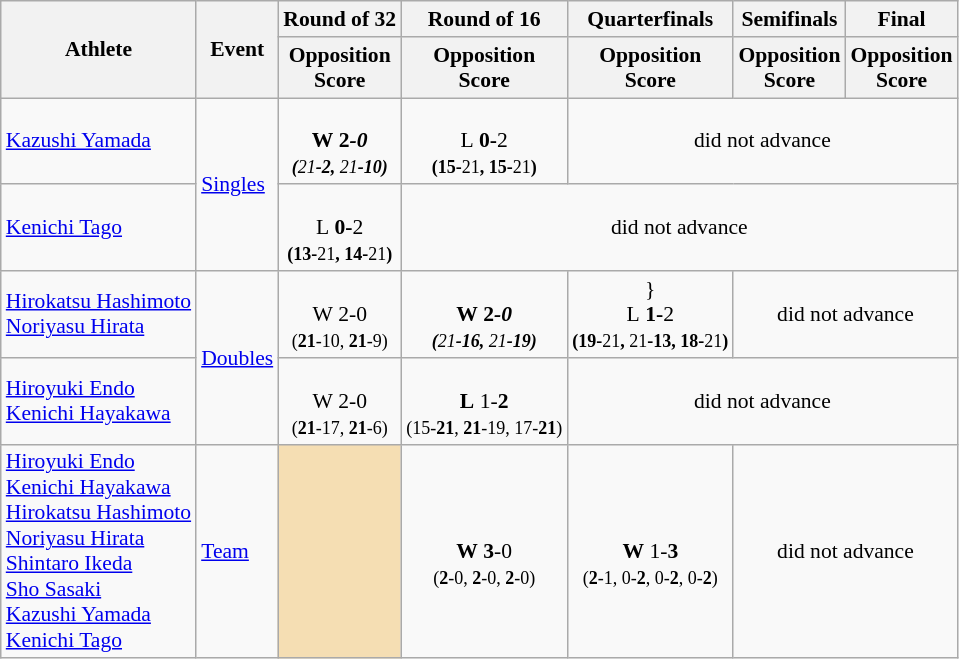<table class=wikitable style="font-size:90%">
<tr>
<th rowspan=2>Athlete</th>
<th rowspan=2>Event</th>
<th>Round of 32</th>
<th>Round of 16</th>
<th>Quarterfinals</th>
<th>Semifinals</th>
<th>Final</th>
</tr>
<tr>
<th>Opposition<br>Score</th>
<th>Opposition<br>Score</th>
<th>Opposition<br>Score</th>
<th>Opposition<br>Score</th>
<th>Opposition<br>Score</th>
</tr>
<tr>
<td><a href='#'>Kazushi Yamada</a></td>
<td rowspan=2><a href='#'>Singles</a></td>
<td align=center><br><strong>W</strong> <strong>2<em>-0<br><small>(</strong>21<strong>-2, </strong>21<strong>-10)</small></td>
<td align=center><br></strong>L<strong> 0-</strong>2<strong><br><small>(15-</strong>21<strong>, 15-</strong>21<strong>)</small></td>
<td align=center colspan="7">did not advance</td>
</tr>
<tr>
<td><a href='#'>Kenichi Tago</a></td>
<td align=center><br></strong>L<strong> 0-</strong>2<strong><br><small>(13-</strong>21<strong>, 14-</strong>21<strong>)</small></td>
<td align=center colspan="7">did not advance</td>
</tr>
<tr>
<td><a href='#'>Hirokatsu Hashimoto</a> <br> <a href='#'>Noriyasu Hirata</a></td>
<td rowspan=2><a href='#'>Doubles</a></td>
<td align=center><br></strong>W<strong> </strong>2</em>-0<br><small>(<strong>21</strong>-10, <strong>21</strong>-9)</small></td>
<td align=center><br><strong>W</strong> <strong>2<em>-0<br><small>(</strong>21<strong>-16, </strong>21<strong>-19)</small></td>
<td align=center>}<br></strong>L<strong> 1-</strong>2<strong><br><small>(19-</strong>21<strong>, </strong>21<strong>-13, 18-</strong>21<strong>)</small></td>
<td align=center colspan="7">did not advance</td>
</tr>
<tr>
<td><a href='#'>Hiroyuki Endo</a> <br> <a href='#'>Kenichi Hayakawa</a></td>
<td align=center><br></strong>W<strong> </strong>2</em>-0<br><small>(<strong>21</strong>-17, <strong>21</strong>-6)</small></td>
<td align=center><br><strong>L</strong> 1-<strong>2</strong><br><small>(15-<strong>21</strong>, <strong>21</strong>-19, 17-<strong>21</strong>)</small></td>
<td align=center colspan="7">did not advance</td>
</tr>
<tr>
<td><a href='#'>Hiroyuki Endo</a> <br> <a href='#'>Kenichi Hayakawa</a><br><a href='#'>Hirokatsu Hashimoto</a> <br> <a href='#'>Noriyasu Hirata</a><br><a href='#'>Shintaro Ikeda</a> <br> <a href='#'>Sho Sasaki</a><br><a href='#'>Kazushi Yamada</a> <br> <a href='#'>Kenichi Tago</a></td>
<td><a href='#'>Team</a></td>
<td style="background:wheat;"></td>
<td align=center><br><strong>W</strong> <strong>3</strong>-0<br><small>(<strong>2</strong>-0, <strong>2</strong>-0, <strong>2</strong>-0)</small></td>
<td align=center><br><strong>W</strong> 1-<strong>3</strong><br><small>(<strong>2</strong>-1, 0-<strong>2</strong>, 0-<strong>2</strong>, 0-<strong>2</strong>)</small></td>
<td align=center colspan="7">did not advance</td>
</tr>
</table>
